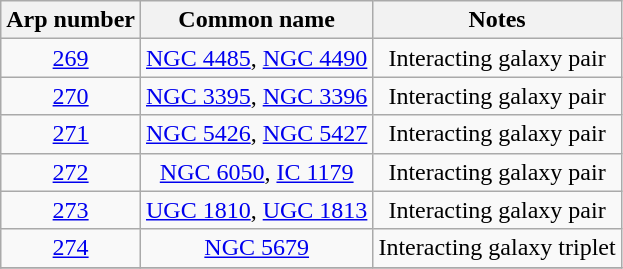<table class="wikitable" style="text-align:center;">
<tr>
<th>Arp number</th>
<th>Common name</th>
<th>Notes</th>
</tr>
<tr>
<td><a href='#'>269</a></td>
<td><a href='#'>NGC 4485</a>, <a href='#'>NGC 4490</a></td>
<td>Interacting galaxy pair</td>
</tr>
<tr>
<td><a href='#'>270</a></td>
<td><a href='#'>NGC 3395</a>, <a href='#'>NGC 3396</a></td>
<td>Interacting galaxy pair</td>
</tr>
<tr>
<td><a href='#'>271</a></td>
<td><a href='#'>NGC 5426</a>, <a href='#'>NGC 5427</a></td>
<td>Interacting galaxy pair</td>
</tr>
<tr>
<td><a href='#'>272</a></td>
<td><a href='#'>NGC 6050</a>, <a href='#'>IC 1179</a></td>
<td>Interacting galaxy pair</td>
</tr>
<tr>
<td><a href='#'>273</a></td>
<td><a href='#'>UGC 1810</a>, <a href='#'>UGC 1813</a></td>
<td>Interacting galaxy pair</td>
</tr>
<tr>
<td><a href='#'>274</a></td>
<td><a href='#'>NGC 5679</a></td>
<td>Interacting galaxy triplet</td>
</tr>
<tr>
</tr>
</table>
